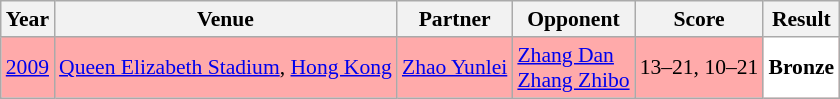<table class="sortable wikitable" style="font-size: 90%;">
<tr>
<th>Year</th>
<th>Venue</th>
<th>Partner</th>
<th>Opponent</th>
<th>Score</th>
<th>Result</th>
</tr>
<tr style="background:#FFAAAA">
<td align="center"><a href='#'>2009</a></td>
<td align="left"><a href='#'>Queen Elizabeth Stadium</a>, <a href='#'>Hong Kong</a></td>
<td align="left"> <a href='#'>Zhao Yunlei</a></td>
<td align="left"> <a href='#'>Zhang Dan</a> <br>  <a href='#'>Zhang Zhibo</a></td>
<td align="left">13–21, 10–21</td>
<td style="text-align:left; background:white"> <strong>Bronze</strong></td>
</tr>
</table>
